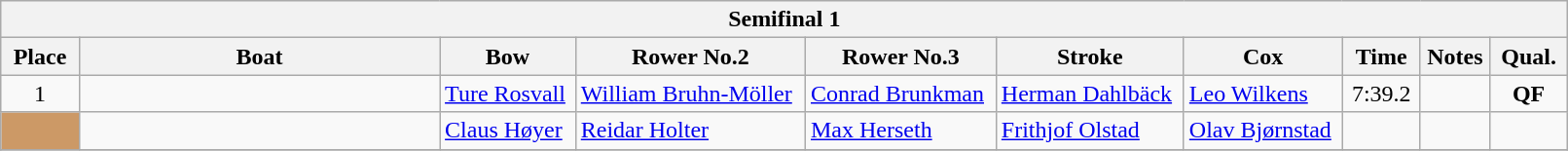<table class=wikitable style="text-align:center" width=85%>
<tr>
<th colspan=10>Semifinal 1</th>
</tr>
<tr>
<th width=5%>Place</th>
<th width=23%>Boat</th>
<th>Bow</th>
<th>Rower No.2</th>
<th>Rower No.3</th>
<th>Stroke</th>
<th>Cox</th>
<th width=5%>Time</th>
<th>Notes</th>
<th width=5%>Qual.</th>
</tr>
<tr>
<td>1</td>
<td align=left></td>
<td align=left><a href='#'>Ture Rosvall</a></td>
<td align=left><a href='#'>William Bruhn-Möller</a></td>
<td align=left><a href='#'>Conrad Brunkman</a></td>
<td align=left><a href='#'>Herman Dahlbäck</a></td>
<td align=left><a href='#'>Leo Wilkens</a></td>
<td>7:39.2</td>
<td></td>
<td><strong>QF</strong></td>
</tr>
<tr>
<td bgcolor=cc9966></td>
<td align=left></td>
<td align=left><a href='#'>Claus Høyer</a></td>
<td align=left><a href='#'>Reidar Holter</a></td>
<td align=left><a href='#'>Max Herseth</a></td>
<td align=left><a href='#'>Frithjof Olstad</a></td>
<td align=left><a href='#'>Olav Bjørnstad</a></td>
<td></td>
<td></td>
<td></td>
</tr>
<tr>
</tr>
</table>
